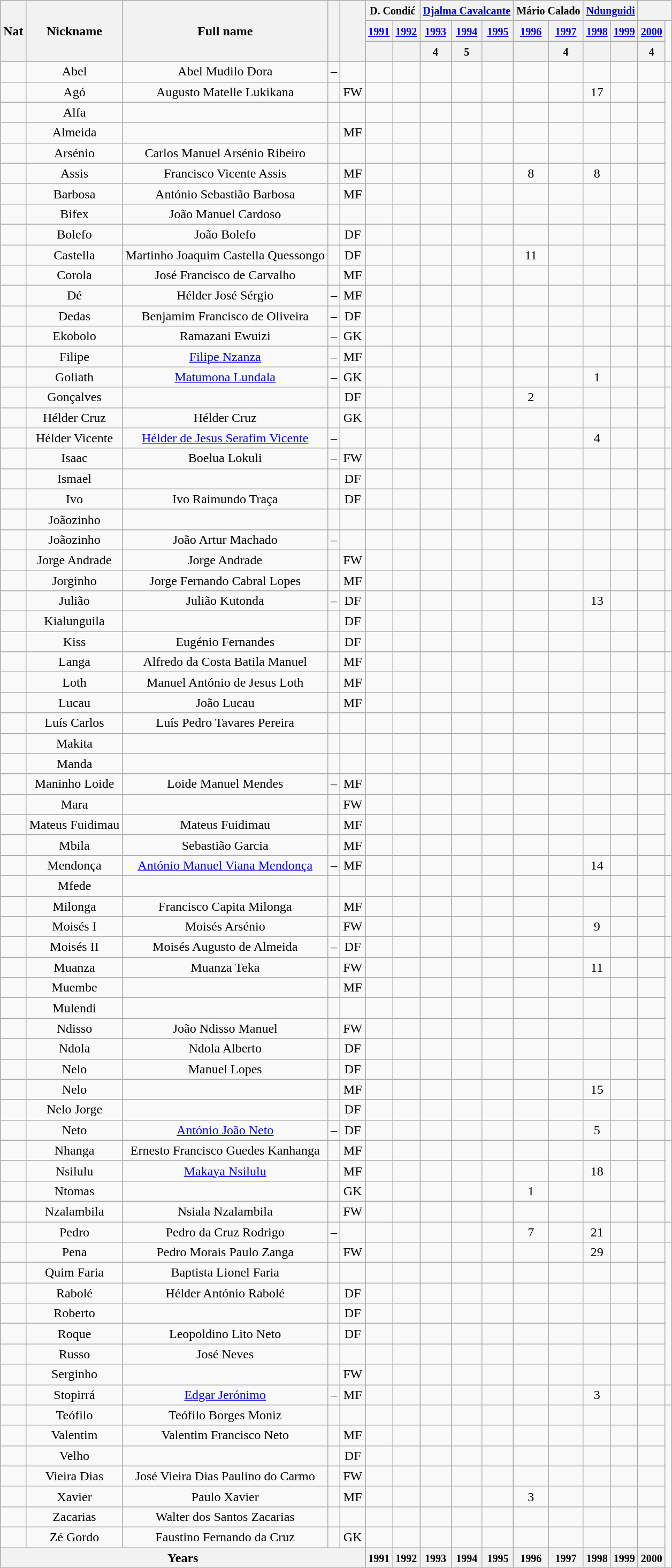<table class="wikitable plainrowheaders sortable" style="text-align:center">
<tr>
<th scope="col" rowspan="3">Nat</th>
<th scope="col" rowspan="3">Nickname</th>
<th scope="col" rowspan="3">Full name</th>
<th scope="col" rowspan="3"></th>
<th scope="col" rowspan="3"></th>
<th colspan="2"><small>D. Condić</small></th>
<th colspan="3"><small><a href='#'>Djalma Cavalcante</a></small></th>
<th colspan="2"><small>Mário Calado</small></th>
<th colspan="2"><small><a href='#'>Ndunguidi</a></small></th>
<th colspan="2"><small></small></th>
</tr>
<tr>
<th colspan="1"><small><a href='#'>1991</a></small></th>
<th colspan="1"><small><a href='#'>1992</a></small></th>
<th colspan="1"><small><a href='#'>1993</a></small></th>
<th colspan="1"><small><a href='#'>1994</a></small></th>
<th colspan="1"><small><a href='#'>1995</a></small></th>
<th colspan="1"><small><a href='#'>1996</a></small></th>
<th colspan="1"><small><a href='#'>1997</a></small></th>
<th colspan="1"><small><a href='#'>1998</a></small></th>
<th colspan="1"><small><a href='#'>1999</a></small></th>
<th colspan="1"><small><a href='#'>2000</a></small></th>
</tr>
<tr>
<th scope="col" rowspan="1"><small></small></th>
<th scope="col" rowspan="1"><small></small></th>
<th scope="col" rowspan="1"><small>4</small></th>
<th scope="col" rowspan="1"><small>5</small></th>
<th scope="col" rowspan="1"><small></small></th>
<th scope="col" rowspan="1"><small></small></th>
<th scope="col" rowspan="1"><small>4</small></th>
<th scope="col" rowspan="1"><small></small></th>
<th scope="col" rowspan="1"><small></small></th>
<th scope="col" rowspan="1"><small>4</small></th>
</tr>
<tr>
<td></td>
<td>Abel</td>
<td>Abel Mudilo Dora</td>
<td data-sort-value="99">–</td>
<td data-sort-value="2"></td>
<td></td>
<td></td>
<td></td>
<td></td>
<td></td>
<td></td>
<td></td>
<td></td>
<td></td>
<td></td>
<td></td>
</tr>
<tr>
<td></td>
<td>Agó</td>
<td>Augusto Matelle Lukikana</td>
<td></td>
<td>FW</td>
<td></td>
<td></td>
<td></td>
<td></td>
<td></td>
<td></td>
<td></td>
<td>17</td>
<td></td>
<td></td>
</tr>
<tr>
<td></td>
<td>Alfa</td>
<td></td>
<td></td>
<td></td>
<td></td>
<td></td>
<td></td>
<td></td>
<td></td>
<td></td>
<td></td>
<td></td>
<td data-sort-value="19999"><a href='#'></a></td>
<td></td>
</tr>
<tr>
<td></td>
<td>Almeida</td>
<td></td>
<td></td>
<td data-sort-value="3">MF</td>
<td></td>
<td></td>
<td></td>
<td></td>
<td></td>
<td></td>
<td></td>
<td></td>
<td></td>
<td></td>
</tr>
<tr>
<td></td>
<td>Arsénio</td>
<td>Carlos Manuel Arsénio Ribeiro</td>
<td></td>
<td></td>
<td></td>
<td></td>
<td></td>
<td></td>
<td></td>
<td></td>
<td></td>
<td></td>
<td></td>
<td></td>
</tr>
<tr>
<td></td>
<td>Assis</td>
<td>Francisco Vicente Assis</td>
<td></td>
<td data-sort-value="3">MF</td>
<td></td>
<td></td>
<td></td>
<td></td>
<td></td>
<td data-sort-value="08">8</td>
<td></td>
<td data-sort-value="08">8</td>
<td></td>
<td data-sort-value="20000"><a href='#'></a></td>
</tr>
<tr>
<td></td>
<td>Barbosa </td>
<td>António Sebastião Barbosa</td>
<td></td>
<td data-sort-value="3">MF</td>
<td></td>
<td></td>
<td></td>
<td></td>
<td></td>
<td></td>
<td></td>
<td></td>
<td></td>
<td></td>
</tr>
<tr>
<td></td>
<td>Bifex </td>
<td>João Manuel Cardoso</td>
<td></td>
<td></td>
<td></td>
<td></td>
<td></td>
<td></td>
<td></td>
<td></td>
<td></td>
<td></td>
<td></td>
<td></td>
</tr>
<tr>
<td></td>
<td>Bolefo </td>
<td data-sort-value="Joao B">João Bolefo</td>
<td></td>
<td data-sort-value="2">DF</td>
<td></td>
<td></td>
<td></td>
<td data-sort-value="19944"><a href='#'></a></td>
<td></td>
<td></td>
<td></td>
<td></td>
<td></td>
<td></td>
</tr>
<tr>
<td></td>
<td>Castella</td>
<td>Martinho Joaquim Castella Quessongo</td>
<td></td>
<td data-sort-value="2">DF</td>
<td></td>
<td></td>
<td></td>
<td></td>
<td data-sort-value="19955"><a href='#'></a></td>
<td>11</td>
<td></td>
<td></td>
<td data-sort-value="19999"><a href='#'></a></td>
<td></td>
</tr>
<tr>
<td></td>
<td>Corola</td>
<td>José Francisco de Carvalho</td>
<td></td>
<td data-sort-value="3">MF</td>
<td></td>
<td></td>
<td></td>
<td></td>
<td data-sort-value="19955"><a href='#'></a></td>
<td></td>
<td></td>
<td></td>
<td></td>
<td></td>
</tr>
<tr>
<td></td>
<td data-sort-value="De">Dé</td>
<td>Hélder José Sérgio</td>
<td data-sort-value="99">–</td>
<td data-sort-value="3">MF</td>
<td></td>
<td></td>
<td></td>
<td></td>
<td></td>
<td data-sort-value="19966"><a href='#'></a></td>
<td></td>
<td></td>
<td></td>
<td></td>
<td></td>
</tr>
<tr>
<td></td>
<td>Dedas</td>
<td>Benjamim Francisco de Oliveira</td>
<td data-sort-value="99">–</td>
<td data-sort-value="2">DF</td>
<td></td>
<td></td>
<td></td>
<td></td>
<td></td>
<td></td>
<td></td>
<td></td>
<td></td>
<td></td>
<td></td>
</tr>
<tr>
<td></td>
<td>Ekobolo</td>
<td>Ramazani Ewuizi</td>
<td data-sort-value="99">–</td>
<td data-sort-value="1">GK</td>
<td></td>
<td></td>
<td></td>
<td></td>
<td></td>
<td></td>
<td></td>
<td></td>
<td></td>
<td></td>
<td></td>
</tr>
<tr>
<td></td>
<td>Filipe</td>
<td><a href='#'>Filipe Nzanza</a></td>
<td data-sort-value="99">–</td>
<td data-sort-value="3">MF</td>
<td></td>
<td></td>
<td></td>
<td></td>
<td></td>
<td></td>
<td data-sort-value="19977"><a href='#'></a></td>
<td></td>
<td></td>
<td></td>
<td></td>
</tr>
<tr>
<td></td>
<td>Goliath</td>
<td><a href='#'>Matumona Lundala</a></td>
<td data-sort-value="99">–</td>
<td data-sort-value="1">GK</td>
<td></td>
<td></td>
<td></td>
<td></td>
<td></td>
<td></td>
<td></td>
<td data-sort-value="01">1</td>
<td></td>
<td></td>
<td></td>
</tr>
<tr>
<td></td>
<td>Gonçalves</td>
<td></td>
<td></td>
<td data-sort-value="2">DF</td>
<td></td>
<td></td>
<td></td>
<td></td>
<td></td>
<td data-sort-value="02">2</td>
<td></td>
<td></td>
<td></td>
<td></td>
</tr>
<tr>
<td></td>
<td>Hélder Cruz</td>
<td>Hélder Cruz</td>
<td></td>
<td data-sort-value="1">GK</td>
<td></td>
<td></td>
<td></td>
<td></td>
<td></td>
<td></td>
<td></td>
<td></td>
<td></td>
<td data-sort-value="20000"><a href='#'></a></td>
</tr>
<tr>
<td></td>
<td>Hélder Vicente</td>
<td data-sort-value="Helder d"><a href='#'>Hélder de Jesus Serafim Vicente</a></td>
<td data-sort-value="99">–</td>
<td data-sort-value="2"></td>
<td></td>
<td></td>
<td></td>
<td></td>
<td></td>
<td></td>
<td></td>
<td data-sort-value="04">4</td>
<td></td>
<td></td>
<td></td>
</tr>
<tr>
<td></td>
<td>Isaac</td>
<td>Boelua Lokuli</td>
<td data-sort-value="99">–</td>
<td>FW</td>
<td></td>
<td></td>
<td></td>
<td></td>
<td></td>
<td></td>
<td></td>
<td></td>
<td></td>
<td></td>
<td></td>
</tr>
<tr>
<td></td>
<td>Ismael</td>
<td></td>
<td></td>
<td data-sort-value="2">DF</td>
<td></td>
<td></td>
<td></td>
<td></td>
<td></td>
<td></td>
<td></td>
<td></td>
<td></td>
<td></td>
</tr>
<tr>
<td></td>
<td>Ivo</td>
<td>Ivo Raimundo Traça</td>
<td></td>
<td data-sort-value="2">DF</td>
<td></td>
<td></td>
<td></td>
<td></td>
<td></td>
<td></td>
<td></td>
<td></td>
<td></td>
<td></td>
</tr>
<tr>
<td></td>
<td data-sort-value="Joaozinho">Joãozinho</td>
<td></td>
<td></td>
<td></td>
<td></td>
<td></td>
<td></td>
<td></td>
<td></td>
<td></td>
<td></td>
<td></td>
<td></td>
<td></td>
</tr>
<tr>
<td></td>
<td>Joãozinho</td>
<td data-sort-value="Joao A">João Artur Machado</td>
<td data-sort-value="99">–</td>
<td data-sort-value="2"></td>
<td></td>
<td></td>
<td></td>
<td></td>
<td></td>
<td></td>
<td></td>
<td></td>
<td></td>
<td></td>
<td></td>
</tr>
<tr>
<td></td>
<td>Jorge Andrade</td>
<td>Jorge Andrade</td>
<td></td>
<td>FW</td>
<td></td>
<td></td>
<td></td>
<td></td>
<td></td>
<td data-sort-value="19966"><a href='#'></a></td>
<td></td>
<td data-sort-value="19988"><a href='#'></a></td>
<td></td>
<td></td>
</tr>
<tr>
<td></td>
<td>Jorginho</td>
<td>Jorge Fernando Cabral Lopes</td>
<td></td>
<td data-sort-value="3">MF</td>
<td></td>
<td></td>
<td></td>
<td></td>
<td></td>
<td></td>
<td></td>
<td data-sort-value="19988"><a href='#'></a></td>
<td></td>
<td></td>
</tr>
<tr>
<td></td>
<td>Julião </td>
<td>Julião Kutonda</td>
<td data-sort-value="99">–</td>
<td data-sort-value="2">DF</td>
<td></td>
<td></td>
<td></td>
<td></td>
<td></td>
<td data-sort-value="19966"><a href='#'></a></td>
<td></td>
<td>13</td>
<td></td>
<td></td>
<td></td>
</tr>
<tr>
<td></td>
<td>Kialunguila</td>
<td></td>
<td></td>
<td data-sort-value="2">DF</td>
<td></td>
<td></td>
<td></td>
<td></td>
<td></td>
<td></td>
<td></td>
<td></td>
<td></td>
<td></td>
</tr>
<tr>
<td></td>
<td>Kiss </td>
<td>Eugénio Fernandes</td>
<td></td>
<td data-sort-value="2">DF</td>
<td></td>
<td></td>
<td></td>
<td></td>
<td></td>
<td></td>
<td></td>
<td></td>
<td data-sort-value="199999"><a href='#'></a></td>
<td></td>
</tr>
<tr>
<td></td>
<td>Langa</td>
<td>Alfredo da Costa Batila Manuel</td>
<td></td>
<td data-sort-value="3">MF</td>
<td></td>
<td></td>
<td></td>
<td></td>
<td></td>
<td></td>
<td></td>
<td></td>
<td></td>
<td></td>
<td data-sort-value="2001"><a href='#'></a></td>
</tr>
<tr>
<td></td>
<td>Loth</td>
<td>Manuel António de Jesus Loth</td>
<td></td>
<td data-sort-value="3">MF</td>
<td></td>
<td></td>
<td></td>
<td></td>
<td></td>
<td></td>
<td></td>
<td></td>
<td></td>
<td></td>
</tr>
<tr>
<td></td>
<td>Lucau</td>
<td>João Lucau</td>
<td></td>
<td data-sort-value="3">MF</td>
<td></td>
<td></td>
<td></td>
<td></td>
<td></td>
<td></td>
<td></td>
<td></td>
<td></td>
<td></td>
</tr>
<tr>
<td></td>
<td>Luís Carlos</td>
<td>Luís Pedro Tavares Pereira</td>
<td></td>
<td></td>
<td></td>
<td></td>
<td></td>
<td></td>
<td></td>
<td></td>
<td data-sort-value="19977"></td>
<td></td>
<td></td>
<td></td>
</tr>
<tr>
<td></td>
<td>Makita</td>
<td></td>
<td></td>
<td></td>
<td></td>
<td></td>
<td></td>
<td></td>
<td></td>
<td></td>
<td></td>
<td></td>
<td></td>
<td></td>
</tr>
<tr>
<td></td>
<td>Manda</td>
<td></td>
<td></td>
<td></td>
<td></td>
<td></td>
<td></td>
<td></td>
<td></td>
<td></td>
<td></td>
<td></td>
<td></td>
<td></td>
</tr>
<tr>
<td></td>
<td>Maninho Loide</td>
<td>Loide Manuel Mendes</td>
<td data-sort-value="99">–</td>
<td data-sort-value="3">MF</td>
<td></td>
<td></td>
<td></td>
<td></td>
<td></td>
<td></td>
<td></td>
<td></td>
<td></td>
<td></td>
<td></td>
</tr>
<tr>
<td></td>
<td>Mara</td>
<td></td>
<td></td>
<td>FW</td>
<td></td>
<td></td>
<td></td>
<td></td>
<td></td>
<td></td>
<td></td>
<td data-sort-value="19988"><a href='#'></a></td>
<td></td>
<td></td>
</tr>
<tr>
<td></td>
<td>Mateus Fuidimau</td>
<td>Mateus Fuidimau</td>
<td></td>
<td data-sort-value="3">MF</td>
<td></td>
<td></td>
<td></td>
<td></td>
<td></td>
<td></td>
<td></td>
<td data-sort-value="19988"><a href='#'></a></td>
<td></td>
<td></td>
</tr>
<tr>
<td></td>
<td>Mbila</td>
<td>Sebastião Garcia</td>
<td></td>
<td data-sort-value="3">MF</td>
<td></td>
<td></td>
<td></td>
<td></td>
<td data-sort-value="19955"><a href='#'></a></td>
<td></td>
<td></td>
<td></td>
<td></td>
<td></td>
</tr>
<tr>
<td></td>
<td>Mendonça</td>
<td><a href='#'>António Manuel Viana Mendonça</a></td>
<td data-sort-value="99">–</td>
<td data-sort-value="3">MF</td>
<td></td>
<td></td>
<td></td>
<td></td>
<td></td>
<td></td>
<td data-sort-value="19977"></td>
<td>14</td>
<td></td>
<td data-sort-value="20000"><a href='#'></a></td>
<td></td>
</tr>
<tr>
<td></td>
<td>Mfede</td>
<td></td>
<td></td>
<td data-sort-value="2"></td>
<td></td>
<td></td>
<td></td>
<td></td>
<td></td>
<td></td>
<td></td>
<td></td>
<td></td>
<td></td>
</tr>
<tr>
<td></td>
<td>Milonga</td>
<td>Francisco Capita Milonga</td>
<td></td>
<td data-sort-value="3">MF</td>
<td></td>
<td></td>
<td></td>
<td></td>
<td data-sort-value="19955"><a href='#'></a></td>
<td></td>
<td></td>
<td></td>
<td></td>
<td></td>
</tr>
<tr>
<td></td>
<td>Moisés I</td>
<td>Moisés Arsénio</td>
<td></td>
<td>FW</td>
<td></td>
<td></td>
<td></td>
<td></td>
<td></td>
<td></td>
<td></td>
<td data-sort-value="09">9</td>
<td></td>
<td></td>
</tr>
<tr>
<td></td>
<td>Moisés II</td>
<td>Moisés Augusto de Almeida</td>
<td data-sort-value="99">–</td>
<td data-sort-value="2">DF</td>
<td></td>
<td></td>
<td></td>
<td></td>
<td></td>
<td data-sort-value="19966"><a href='#'></a></td>
<td></td>
<td></td>
<td></td>
<td></td>
<td></td>
</tr>
<tr>
<td></td>
<td>Muanza</td>
<td>Muanza Teka</td>
<td></td>
<td>FW</td>
<td></td>
<td></td>
<td></td>
<td></td>
<td></td>
<td></td>
<td></td>
<td>11</td>
<td></td>
<td></td>
</tr>
<tr>
<td></td>
<td>Muembe</td>
<td></td>
<td></td>
<td data-sort-value="3">MF</td>
<td></td>
<td></td>
<td></td>
<td></td>
<td></td>
<td></td>
<td></td>
<td></td>
<td></td>
<td></td>
</tr>
<tr>
<td></td>
<td>Mulendi</td>
<td></td>
<td></td>
<td></td>
<td></td>
<td></td>
<td></td>
<td></td>
<td></td>
<td></td>
<td></td>
<td></td>
<td></td>
<td></td>
</tr>
<tr>
<td></td>
<td>Ndisso</td>
<td>João Ndisso Manuel</td>
<td></td>
<td>FW</td>
<td></td>
<td></td>
<td></td>
<td></td>
<td></td>
<td></td>
<td></td>
<td></td>
<td></td>
<td></td>
</tr>
<tr>
<td></td>
<td>Ndola</td>
<td>Ndola Alberto</td>
<td></td>
<td data-sort-value="2">DF</td>
<td></td>
<td></td>
<td></td>
<td></td>
<td></td>
<td></td>
<td></td>
<td></td>
<td></td>
<td></td>
</tr>
<tr>
<td></td>
<td>Nelo </td>
<td>Manuel Lopes</td>
<td></td>
<td data-sort-value="2">DF</td>
<td></td>
<td></td>
<td></td>
<td></td>
<td></td>
<td></td>
<td></td>
<td></td>
<td></td>
<td></td>
</tr>
<tr>
<td></td>
<td>Nelo</td>
<td></td>
<td></td>
<td data-sort-value="3">MF</td>
<td></td>
<td></td>
<td></td>
<td></td>
<td></td>
<td></td>
<td></td>
<td>15</td>
<td></td>
<td></td>
</tr>
<tr>
<td></td>
<td>Nelo Jorge</td>
<td></td>
<td></td>
<td data-sort-value="2">DF</td>
<td></td>
<td></td>
<td></td>
<td></td>
<td></td>
<td></td>
<td></td>
<td></td>
<td></td>
<td></td>
</tr>
<tr>
<td></td>
<td>Neto</td>
<td><a href='#'>António João Neto</a></td>
<td data-sort-value="99">–</td>
<td data-sort-value="2">DF</td>
<td></td>
<td></td>
<td></td>
<td></td>
<td></td>
<td></td>
<td></td>
<td data-sort-value="05">5</td>
<td></td>
<td></td>
<td></td>
</tr>
<tr>
<td></td>
<td>Nhanga</td>
<td>Ernesto Francisco Guedes Kanhanga</td>
<td></td>
<td data-sort-value="3">MF</td>
<td></td>
<td></td>
<td></td>
<td data-sort-value="19944"><a href='#'></a></td>
<td></td>
<td></td>
<td data-sort-value="19977"><a href='#'></a></td>
<td></td>
<td></td>
<td></td>
</tr>
<tr>
<td></td>
<td>Nsilulu</td>
<td><a href='#'>Makaya Nsilulu</a></td>
<td></td>
<td data-sort-value="3">MF</td>
<td></td>
<td></td>
<td></td>
<td></td>
<td></td>
<td data-sort-value="19966"><a href='#'></a></td>
<td></td>
<td>18</td>
<td data-sort-value="19999"><a href='#'></a></td>
<td></td>
</tr>
<tr>
<td></td>
<td>Ntomas</td>
<td></td>
<td></td>
<td data-sort-value="1">GK</td>
<td></td>
<td></td>
<td></td>
<td></td>
<td></td>
<td data-sort-value="01">1</td>
<td></td>
<td data-sort-value="19988"><a href='#'></a></td>
<td></td>
<td></td>
</tr>
<tr>
<td></td>
<td>Nzalambila</td>
<td>Nsiala Nzalambila</td>
<td></td>
<td>FW</td>
<td></td>
<td></td>
<td></td>
<td></td>
<td></td>
<td></td>
<td></td>
<td></td>
<td></td>
<td></td>
</tr>
<tr>
<td></td>
<td>Pedro</td>
<td>Pedro da Cruz Rodrigo</td>
<td data-sort-value="99">–</td>
<td data-sort-value="2"></td>
<td></td>
<td></td>
<td></td>
<td></td>
<td></td>
<td data-sort-value="07">7</td>
<td></td>
<td>21</td>
<td></td>
<td></td>
<td></td>
</tr>
<tr>
<td></td>
<td>Pena</td>
<td>Pedro Morais Paulo Zanga</td>
<td></td>
<td>FW</td>
<td></td>
<td></td>
<td></td>
<td></td>
<td></td>
<td></td>
<td></td>
<td>29</td>
<td></td>
<td></td>
</tr>
<tr>
<td></td>
<td>Quim Faria</td>
<td>Baptista Lionel Faria</td>
<td></td>
<td></td>
<td></td>
<td></td>
<td></td>
<td data-sort-value="19988"><a href='#'></a></td>
<td></td>
<td></td>
<td></td>
<td data-sort-value="19988"><a href='#'></a></td>
<td></td>
<td></td>
</tr>
<tr>
<td></td>
<td>Rabolé</td>
<td>Hélder António Rabolé</td>
<td></td>
<td data-sort-value="2">DF</td>
<td></td>
<td></td>
<td></td>
<td></td>
<td></td>
<td></td>
<td></td>
<td></td>
<td></td>
<td></td>
</tr>
<tr>
<td></td>
<td>Roberto</td>
<td></td>
<td></td>
<td data-sort-value="2">DF</td>
<td></td>
<td></td>
<td></td>
<td data-sort-value="19944"><a href='#'></a></td>
<td></td>
<td></td>
<td></td>
<td></td>
<td></td>
<td></td>
</tr>
<tr>
<td></td>
<td>Roque</td>
<td>Leopoldino Lito Neto</td>
<td></td>
<td data-sort-value="2">DF</td>
<td></td>
<td></td>
<td></td>
<td></td>
<td></td>
<td></td>
<td></td>
<td></td>
<td></td>
<td></td>
</tr>
<tr>
<td></td>
<td>Russo </td>
<td>José Neves</td>
<td></td>
<td data-sort-value="2"></td>
<td></td>
<td></td>
<td></td>
<td></td>
<td data-sort-value="19955"><a href='#'></a></td>
<td></td>
<td></td>
<td></td>
<td></td>
<td></td>
</tr>
<tr>
<td></td>
<td>Serginho</td>
<td></td>
<td></td>
<td>FW</td>
<td></td>
<td></td>
<td></td>
<td></td>
<td></td>
<td></td>
<td></td>
<td></td>
<td></td>
<td></td>
</tr>
<tr>
<td></td>
<td>Stopirrá</td>
<td><a href='#'>Edgar Jerónimo</a></td>
<td data-sort-value="99">–</td>
<td data-sort-value="3">MF</td>
<td></td>
<td></td>
<td></td>
<td></td>
<td></td>
<td></td>
<td></td>
<td data-sort-value="03">3</td>
<td></td>
<td></td>
<td></td>
</tr>
<tr>
<td></td>
<td>Teófilo</td>
<td>Teófilo Borges Moniz</td>
<td></td>
<td></td>
<td></td>
<td></td>
<td></td>
<td></td>
<td></td>
<td></td>
<td></td>
<td></td>
<td></td>
<td></td>
</tr>
<tr>
<td></td>
<td>Valentim</td>
<td>Valentim Francisco Neto</td>
<td></td>
<td data-sort-value="3">MF</td>
<td></td>
<td></td>
<td></td>
<td data-sort-value="19944"><a href='#'></a></td>
<td></td>
<td></td>
<td></td>
<td></td>
<td></td>
<td></td>
</tr>
<tr>
<td></td>
<td>Velho</td>
<td></td>
<td></td>
<td data-sort-value="2">DF</td>
<td></td>
<td></td>
<td></td>
<td data-sort-value="19944"><a href='#'></a></td>
<td></td>
<td></td>
<td></td>
<td></td>
<td></td>
<td></td>
</tr>
<tr>
<td></td>
<td>Vieira Dias</td>
<td>José Vieira Dias Paulino do Carmo</td>
<td></td>
<td>FW</td>
<td></td>
<td></td>
<td></td>
<td></td>
<td></td>
<td></td>
<td></td>
<td></td>
<td></td>
<td></td>
</tr>
<tr>
<td></td>
<td>Xavier</td>
<td>Paulo Xavier</td>
<td></td>
<td data-sort-value="3">MF</td>
<td></td>
<td></td>
<td></td>
<td></td>
<td></td>
<td data-sort-value="03">3</td>
<td></td>
<td></td>
<td></td>
<td></td>
</tr>
<tr>
<td></td>
<td>Zacarias</td>
<td>Walter dos Santos Zacarias</td>
<td></td>
<td data-sort-value="3"></td>
<td></td>
<td></td>
<td></td>
<td></td>
<td data-sort-value="19955"><a href='#'></a></td>
<td></td>
<td></td>
<td></td>
<td></td>
<td></td>
</tr>
<tr>
<td></td>
<td>Zé Gordo</td>
<td>Faustino Fernando da Cruz</td>
<td></td>
<td data-sort-value="1">GK</td>
<td></td>
<td></td>
<td></td>
<td data-sort-value="19944"><a href='#'></a></td>
<td></td>
<td></td>
<td></td>
<td></td>
<td></td>
<td></td>
</tr>
<tr>
<th colspan=5>Years</th>
<th><small>1991</small></th>
<th><small>1992</small></th>
<th><small>1993</small></th>
<th><small>1994</small></th>
<th><small>1995</small></th>
<th><small>1996</small></th>
<th><small>1997</small></th>
<th><small>1998</small></th>
<th><small>1999</small></th>
<th><small>2000</small></th>
</tr>
</table>
